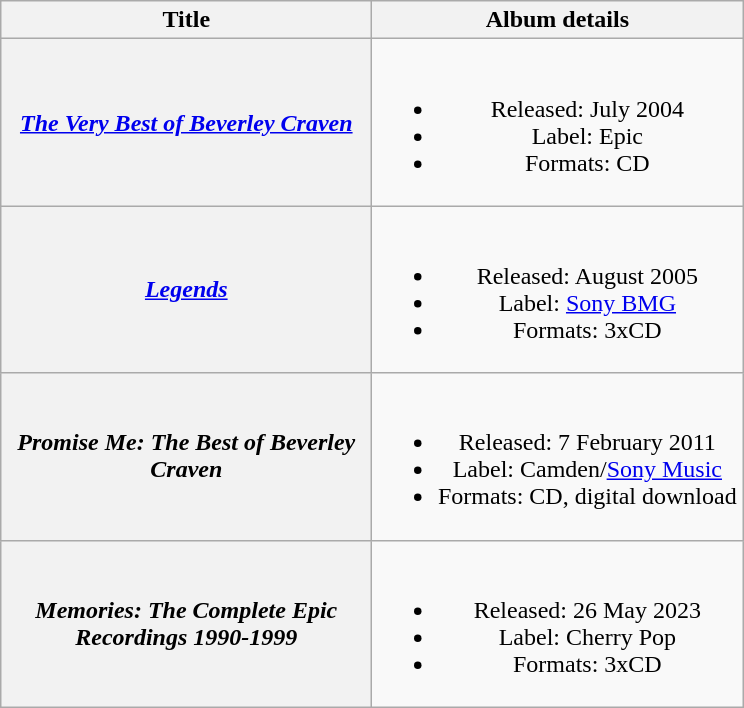<table class="wikitable plainrowheaders" style="text-align:center;">
<tr>
<th scope="col" style="width:15em;">Title</th>
<th scope="col" style="width:15em;">Album details</th>
</tr>
<tr>
<th scope="row"><em><a href='#'>The Very Best of Beverley Craven</a></em></th>
<td><br><ul><li>Released: July 2004</li><li>Label: Epic</li><li>Formats: CD</li></ul></td>
</tr>
<tr>
<th scope="row"><em><a href='#'>Legends</a></em></th>
<td><br><ul><li>Released: August 2005</li><li>Label: <a href='#'>Sony BMG</a></li><li>Formats: 3xCD</li></ul></td>
</tr>
<tr>
<th scope="row"><em>Promise Me: The Best of Beverley Craven</em></th>
<td><br><ul><li>Released: 7 February 2011</li><li>Label: Camden/<a href='#'>Sony Music</a></li><li>Formats: CD, digital download</li></ul></td>
</tr>
<tr>
<th scope="row"><em>Memories: The Complete Epic Recordings 1990-1999</em></th>
<td><br><ul><li>Released: 26 May 2023</li><li>Label: Cherry Pop</li><li>Formats: 3xCD</li></ul></td>
</tr>
</table>
